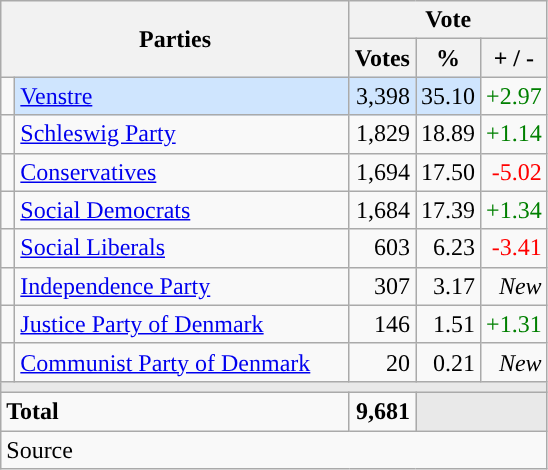<table class="wikitable" style="text-align:right;">
<tr>
<th style="text-align:centre;" rowspan="2" colspan="2" width="225">Parties</th>
<th colspan="3">Vote</th>
</tr>
<tr>
<th width="15">Votes</th>
<th width="15">%</th>
<th width="15">+ / -</th>
</tr>
<tr>
<td width="2" style="color:inherit;background:"></td>
<td bgcolor=#cfe5fe  align="left"><a href='#'>Venstre</a></td>
<td bgcolor=#cfe5fe>3,398</td>
<td bgcolor=#cfe5fe>35.10</td>
<td style=color:green;>+2.97</td>
</tr>
<tr>
<td width="2" style="color:inherit;background:"></td>
<td align="left"><a href='#'>Schleswig Party</a></td>
<td>1,829</td>
<td>18.89</td>
<td style=color:green;>+1.14</td>
</tr>
<tr>
<td width="2" style="color:inherit;background:"></td>
<td align="left"><a href='#'>Conservatives</a></td>
<td>1,694</td>
<td>17.50</td>
<td style=color:red;>-5.02</td>
</tr>
<tr>
<td width="2" style="color:inherit;background:"></td>
<td align="left"><a href='#'>Social Democrats</a></td>
<td>1,684</td>
<td>17.39</td>
<td style=color:green;>+1.34</td>
</tr>
<tr>
<td width="2" style="color:inherit;background:"></td>
<td align="left"><a href='#'>Social Liberals</a></td>
<td>603</td>
<td>6.23</td>
<td style=color:red;>-3.41</td>
</tr>
<tr>
<td width="2" style="color:inherit;background:"></td>
<td align="left"><a href='#'>Independence Party</a></td>
<td>307</td>
<td>3.17</td>
<td><em>New</em></td>
</tr>
<tr>
<td width="2" style="color:inherit;background:"></td>
<td align="left"><a href='#'>Justice Party of Denmark</a></td>
<td>146</td>
<td>1.51</td>
<td style=color:green;>+1.31</td>
</tr>
<tr>
<td width="2" style="color:inherit;background:"></td>
<td align="left"><a href='#'>Communist Party of Denmark</a></td>
<td>20</td>
<td>0.21</td>
<td><em>New</em></td>
</tr>
<tr>
<td colspan="7" bgcolor="#E9E9E9"></td>
</tr>
<tr>
<td align="left" colspan="2"><strong>Total</strong></td>
<td><strong>9,681</strong></td>
<td bgcolor="#E9E9E9" colspan="2"></td>
</tr>
<tr>
<td align="left" colspan="6">Source</td>
</tr>
</table>
